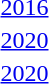<table>
<tr>
<td><a href='#'>2016</a></td>
<td></td>
<td></td>
<td></td>
</tr>
<tr>
<td><a href='#'>2020</a></td>
<td></td>
<td></td>
<td></td>
</tr>
<tr>
<td><a href='#'>2020</a></td>
<td></td>
<td></td>
<td></td>
</tr>
</table>
